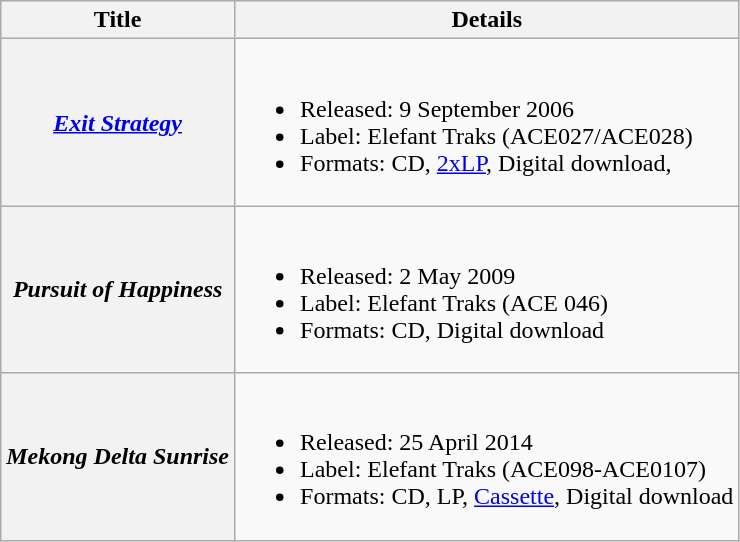<table class="wikitable plainrowheaders" style"text-align:center;">
<tr>
<th>Title</th>
<th>Details</th>
</tr>
<tr>
<th scope="row"><em><a href='#'>Exit Strategy</a></em></th>
<td><br><ul><li>Released: 9 September 2006</li><li>Label: Elefant Traks (ACE027/ACE028)</li><li>Formats: CD, <a href='#'>2xLP</a>, Digital download,</li></ul></td>
</tr>
<tr>
<th scope="row"><em>Pursuit of Happiness</em></th>
<td><br><ul><li>Released: 2 May 2009</li><li>Label: Elefant Traks (ACE 046)</li><li>Formats: CD, Digital download</li></ul></td>
</tr>
<tr>
<th scope="row"><em>Mekong Delta Sunrise</em></th>
<td><br><ul><li>Released: 25 April 2014</li><li>Label: Elefant Traks (ACE098-ACE0107)</li><li>Formats: CD, LP, <a href='#'>Cassette</a>, Digital download</li></ul></td>
</tr>
</table>
